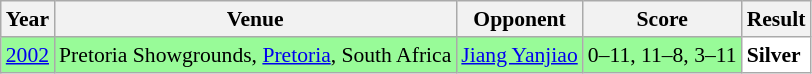<table class="sortable wikitable" style="font-size: 90%;">
<tr>
<th>Year</th>
<th>Venue</th>
<th>Opponent</th>
<th>Score</th>
<th>Result</th>
</tr>
<tr style="background:#98FB98">
<td align="center"><a href='#'>2002</a></td>
<td align="left">Pretoria Showgrounds, <a href='#'>Pretoria</a>, South Africa</td>
<td align="left"> <a href='#'>Jiang Yanjiao</a></td>
<td align="left">0–11, 11–8, 3–11</td>
<td style="text-align:left; background:white"> <strong>Silver</strong></td>
</tr>
</table>
